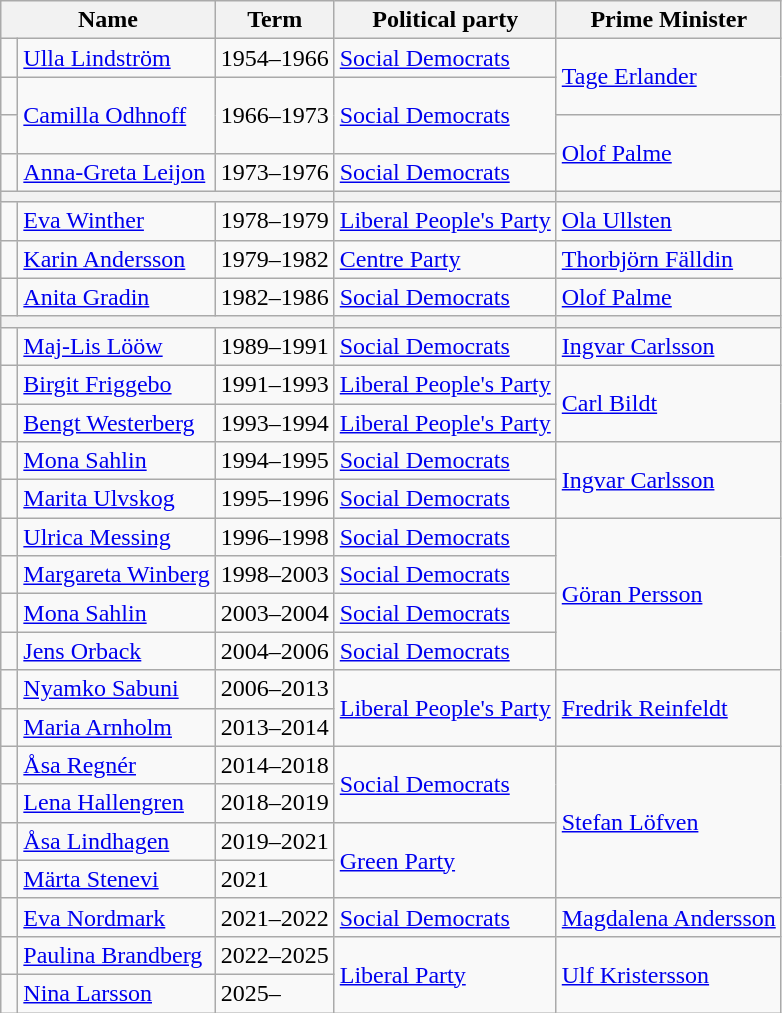<table class="wikitable">
<tr>
<th colspan="2">Name</th>
<th>Term</th>
<th>Political party</th>
<th>Prime Minister</th>
</tr>
<tr>
<td bgcolor=> </td>
<td><a href='#'>Ulla Lindström</a></td>
<td>1954–1966</td>
<td><a href='#'>Social Democrats</a></td>
<td rowspan="2"><a href='#'>Tage Erlander</a></td>
</tr>
<tr>
<td bgcolor=> </td>
<td rowspan="2"><a href='#'>Camilla Odhnoff</a></td>
<td rowspan="2">1966–1973</td>
<td rowspan="2"><a href='#'>Social Democrats</a></td>
</tr>
<tr>
<td bgcolor=> </td>
<td rowspan="2"><a href='#'>Olof Palme</a></td>
</tr>
<tr>
<td bgcolor=> </td>
<td><a href='#'>Anna-Greta Leijon</a></td>
<td>1973–1976</td>
<td><a href='#'>Social Democrats</a></td>
</tr>
<tr>
<th colspan="3"></th>
<th></th>
<th></th>
</tr>
<tr>
<td bgcolor=> </td>
<td><a href='#'>Eva Winther</a></td>
<td>1978–1979</td>
<td><a href='#'>Liberal People's Party</a></td>
<td><a href='#'>Ola Ullsten</a></td>
</tr>
<tr>
<td bgcolor=> </td>
<td><a href='#'>Karin Andersson</a></td>
<td>1979–1982</td>
<td><a href='#'>Centre Party</a></td>
<td><a href='#'>Thorbjörn Fälldin</a></td>
</tr>
<tr>
<td bgcolor=> </td>
<td><a href='#'>Anita Gradin</a></td>
<td>1982–1986</td>
<td><a href='#'>Social Democrats</a></td>
<td><a href='#'>Olof Palme</a></td>
</tr>
<tr>
<th colspan="3"></th>
<th></th>
<th></th>
</tr>
<tr>
<td bgcolor=> </td>
<td><a href='#'>Maj-Lis Lööw</a></td>
<td>1989–1991</td>
<td><a href='#'>Social Democrats</a></td>
<td><a href='#'>Ingvar Carlsson</a></td>
</tr>
<tr>
<td bgcolor=> </td>
<td><a href='#'>Birgit Friggebo</a></td>
<td>1991–1993</td>
<td><a href='#'>Liberal People's Party</a></td>
<td rowspan="2"><a href='#'>Carl Bildt</a></td>
</tr>
<tr>
<td bgcolor=> </td>
<td><a href='#'>Bengt Westerberg</a></td>
<td>1993–1994</td>
<td><a href='#'>Liberal People's Party</a></td>
</tr>
<tr>
<td bgcolor=> </td>
<td><a href='#'>Mona Sahlin</a></td>
<td>1994–1995</td>
<td><a href='#'>Social Democrats</a></td>
<td rowspan="2"><a href='#'>Ingvar Carlsson</a></td>
</tr>
<tr>
<td bgcolor=> </td>
<td><a href='#'>Marita Ulvskog</a></td>
<td>1995–1996</td>
<td><a href='#'>Social Democrats</a></td>
</tr>
<tr>
<td bgcolor=> </td>
<td><a href='#'>Ulrica Messing</a></td>
<td>1996–1998</td>
<td><a href='#'>Social Democrats</a></td>
<td rowspan="4"><a href='#'>Göran Persson</a></td>
</tr>
<tr>
<td bgcolor=> </td>
<td><a href='#'>Margareta Winberg</a></td>
<td>1998–2003</td>
<td><a href='#'>Social Democrats</a></td>
</tr>
<tr>
<td bgcolor=> </td>
<td><a href='#'>Mona Sahlin</a></td>
<td>2003–2004</td>
<td><a href='#'>Social Democrats</a></td>
</tr>
<tr>
<td bgcolor=> </td>
<td><a href='#'>Jens Orback</a></td>
<td>2004–2006</td>
<td><a href='#'>Social Democrats</a></td>
</tr>
<tr>
<td bgcolor=> </td>
<td><a href='#'>Nyamko Sabuni</a></td>
<td>2006–2013</td>
<td rowspan="2"><a href='#'>Liberal People's Party</a></td>
<td rowspan="2"><a href='#'>Fredrik Reinfeldt</a></td>
</tr>
<tr>
<td bgcolor=> </td>
<td><a href='#'>Maria Arnholm</a></td>
<td>2013–2014</td>
</tr>
<tr>
<td bgcolor=> </td>
<td><a href='#'>Åsa Regnér</a></td>
<td>2014–2018</td>
<td rowspan="2"><a href='#'>Social Democrats</a></td>
<td rowspan="4"><a href='#'>Stefan Löfven</a></td>
</tr>
<tr>
<td bgcolor=> </td>
<td><a href='#'>Lena Hallengren</a></td>
<td>2018–2019</td>
</tr>
<tr>
<td bgcolor=> </td>
<td><a href='#'>Åsa Lindhagen</a></td>
<td>2019–2021</td>
<td rowspan="2"><a href='#'>Green Party</a></td>
</tr>
<tr>
<td bgcolor=> </td>
<td><a href='#'>Märta Stenevi</a></td>
<td>2021</td>
</tr>
<tr>
<td bgcolor=> </td>
<td><a href='#'>Eva Nordmark</a></td>
<td>2021–2022</td>
<td><a href='#'>Social Democrats</a></td>
<td><a href='#'>Magdalena Andersson</a></td>
</tr>
<tr>
<td bgcolor=> </td>
<td><a href='#'>Paulina Brandberg</a></td>
<td>2022–2025</td>
<td rowspan="2"><a href='#'>Liberal Party</a></td>
<td rowspan="2"><a href='#'>Ulf Kristersson</a></td>
</tr>
<tr>
<td bgcolor=> </td>
<td><a href='#'>Nina Larsson</a></td>
<td>2025–</td>
</tr>
</table>
